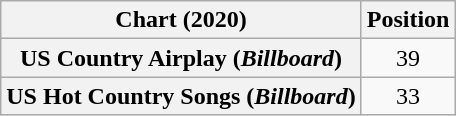<table class="wikitable sortable plainrowheaders" style="text-align:center">
<tr>
<th scope="col">Chart (2020)</th>
<th scope="col">Position</th>
</tr>
<tr>
<th scope="row">US Country Airplay (<em>Billboard</em>)</th>
<td>39</td>
</tr>
<tr>
<th scope="row">US Hot Country Songs (<em>Billboard</em>)</th>
<td>33</td>
</tr>
</table>
